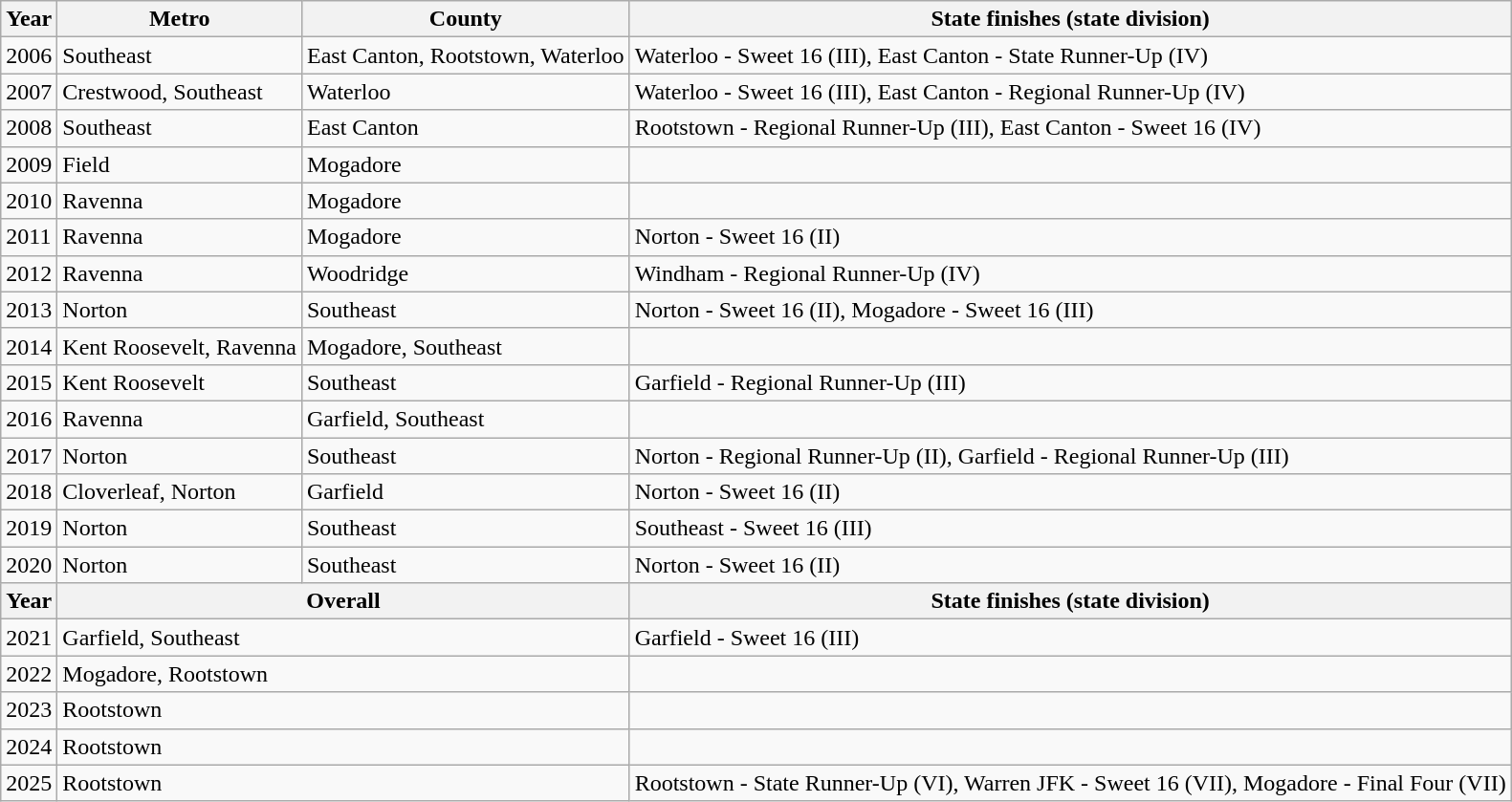<table class="wikitable">
<tr>
<th>Year</th>
<th>Metro</th>
<th>County</th>
<th>State finishes (state division)</th>
</tr>
<tr>
<td>2006</td>
<td>Southeast</td>
<td>East Canton, Rootstown, Waterloo</td>
<td>Waterloo - Sweet 16 (III), East Canton - State Runner-Up (IV)</td>
</tr>
<tr>
<td>2007</td>
<td>Crestwood, Southeast</td>
<td>Waterloo</td>
<td>Waterloo - Sweet 16 (III), East Canton - Regional Runner-Up (IV)</td>
</tr>
<tr>
<td>2008</td>
<td>Southeast</td>
<td>East Canton</td>
<td>Rootstown - Regional Runner-Up (III), East Canton - Sweet 16 (IV)</td>
</tr>
<tr>
<td>2009</td>
<td>Field</td>
<td>Mogadore</td>
<td></td>
</tr>
<tr>
<td>2010</td>
<td>Ravenna</td>
<td>Mogadore</td>
<td></td>
</tr>
<tr>
<td>2011</td>
<td>Ravenna</td>
<td>Mogadore</td>
<td>Norton - Sweet 16 (II)</td>
</tr>
<tr>
<td>2012</td>
<td>Ravenna</td>
<td>Woodridge</td>
<td>Windham - Regional Runner-Up (IV)</td>
</tr>
<tr>
<td>2013</td>
<td>Norton</td>
<td>Southeast</td>
<td>Norton - Sweet 16 (II), Mogadore - Sweet 16 (III)</td>
</tr>
<tr>
<td>2014</td>
<td>Kent Roosevelt, Ravenna</td>
<td>Mogadore, Southeast</td>
<td></td>
</tr>
<tr>
<td>2015</td>
<td>Kent Roosevelt</td>
<td>Southeast</td>
<td>Garfield - Regional Runner-Up (III)</td>
</tr>
<tr>
<td>2016</td>
<td>Ravenna</td>
<td>Garfield, Southeast</td>
<td></td>
</tr>
<tr>
<td>2017</td>
<td>Norton</td>
<td>Southeast</td>
<td>Norton - Regional Runner-Up (II), Garfield - Regional Runner-Up (III)</td>
</tr>
<tr>
<td>2018</td>
<td>Cloverleaf, Norton</td>
<td>Garfield</td>
<td>Norton - Sweet 16 (II)</td>
</tr>
<tr>
<td>2019</td>
<td>Norton</td>
<td>Southeast</td>
<td>Southeast - Sweet 16 (III)</td>
</tr>
<tr>
<td>2020</td>
<td>Norton</td>
<td>Southeast</td>
<td>Norton - Sweet 16 (II)</td>
</tr>
<tr>
<th>Year</th>
<th colspan=2>Overall</th>
<th>State finishes (state division)</th>
</tr>
<tr>
<td>2021</td>
<td colspan="2">Garfield, Southeast</td>
<td>Garfield - Sweet 16 (III)</td>
</tr>
<tr>
<td>2022</td>
<td colspan="2">Mogadore, Rootstown</td>
<td></td>
</tr>
<tr>
<td>2023</td>
<td colspan="2">Rootstown</td>
<td></td>
</tr>
<tr>
<td>2024</td>
<td colspan="2">Rootstown</td>
<td></td>
</tr>
<tr>
<td>2025</td>
<td colspan="2">Rootstown</td>
<td>Rootstown - State Runner-Up (VI), Warren JFK - Sweet 16 (VII), Mogadore - Final Four (VII)</td>
</tr>
</table>
